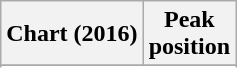<table class="wikitable">
<tr>
<th>Chart (2016)</th>
<th>Peak<br>position</th>
</tr>
<tr>
</tr>
<tr>
</tr>
</table>
